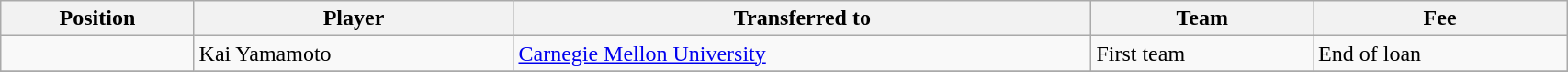<table class="wikitable sortable" style="width:90%;text-align:left">
<tr>
<th>Position</th>
<th>Player</th>
<th>Transferred to</th>
<th>Team</th>
<th>Fee</th>
</tr>
<tr>
<td></td>
<td> Kai Yamamoto</td>
<td> <a href='#'>Carnegie Mellon University</a></td>
<td>First team</td>
<td>End of loan </td>
</tr>
<tr>
</tr>
</table>
